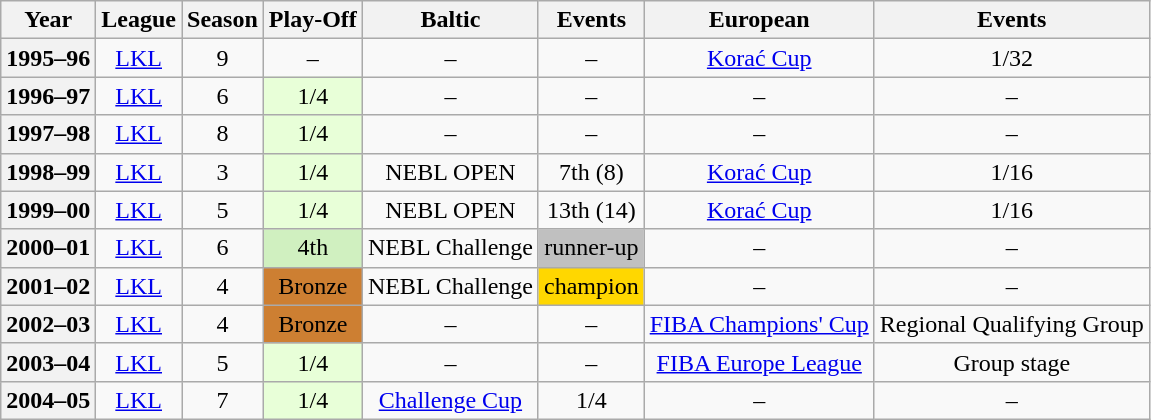<table class="wikitable" style="text-align:center">
<tr>
<th>Year</th>
<th>League</th>
<th>Season</th>
<th>Play-Off</th>
<th>Baltic</th>
<th>Events</th>
<th>European</th>
<th>Events</th>
</tr>
<tr>
<th>1995–96</th>
<td><a href='#'>LKL</a></td>
<td>9</td>
<td>–</td>
<td>–</td>
<td>–</td>
<td><a href='#'>Korać Cup</a></td>
<td>1/32</td>
</tr>
<tr>
<th>1996–97</th>
<td><a href='#'>LKL</a></td>
<td>6</td>
<td style="background:#E8FFD8;">1/4</td>
<td>–</td>
<td>–</td>
<td>–</td>
<td>–</td>
</tr>
<tr>
<th>1997–98</th>
<td><a href='#'>LKL</a></td>
<td>8</td>
<td style="background:#E8FFD8;">1/4</td>
<td>–</td>
<td>–</td>
<td>–</td>
<td>–</td>
</tr>
<tr>
<th>1998–99</th>
<td><a href='#'>LKL</a></td>
<td>3</td>
<td style="background:#E8FFD8;">1/4</td>
<td>NEBL OPEN</td>
<td>7th (8)</td>
<td><a href='#'>Korać Cup</a></td>
<td>1/16</td>
</tr>
<tr>
<th>1999–00</th>
<td><a href='#'>LKL</a></td>
<td>5</td>
<td style="background:#E8FFD8;">1/4</td>
<td>NEBL OPEN</td>
<td>13th (14)</td>
<td><a href='#'>Korać Cup</a></td>
<td>1/16</td>
</tr>
<tr>
<th>2000–01</th>
<td><a href='#'>LKL</a></td>
<td>6</td>
<td style="background:#D0F0C0;">4th</td>
<td>NEBL Challenge</td>
<td style="background:silver;">runner-up</td>
<td>–</td>
<td>–</td>
</tr>
<tr>
<th>2001–02</th>
<td><a href='#'>LKL</a></td>
<td>4</td>
<td style="background:#CD7F32;">Bronze</td>
<td>NEBL Challenge</td>
<td style="background:gold;">champion</td>
<td>–</td>
<td>–</td>
</tr>
<tr>
<th>2002–03</th>
<td><a href='#'>LKL</a></td>
<td>4</td>
<td style="background:#CD7F32;">Bronze</td>
<td>–</td>
<td>–</td>
<td><a href='#'>FIBA Champions' Cup</a></td>
<td>Regional Qualifying Group</td>
</tr>
<tr>
<th>2003–04</th>
<td><a href='#'>LKL</a></td>
<td>5</td>
<td style="background:#E8FFD8;">1/4</td>
<td>–</td>
<td>–</td>
<td><a href='#'>FIBA Europe League</a></td>
<td>Group stage</td>
</tr>
<tr>
<th>2004–05</th>
<td><a href='#'>LKL</a></td>
<td>7</td>
<td style="background:#E8FFD8;">1/4</td>
<td><a href='#'>Challenge Cup</a></td>
<td>1/4</td>
<td>–</td>
<td>–</td>
</tr>
</table>
